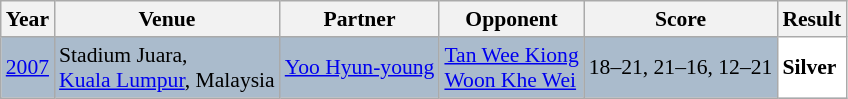<table class="sortable wikitable" style="font-size: 90%;">
<tr>
<th>Year</th>
<th>Venue</th>
<th>Partner</th>
<th>Opponent</th>
<th>Score</th>
<th>Result</th>
</tr>
<tr style="background:#AABBCC">
<td align="center"><a href='#'>2007</a></td>
<td align="left">Stadium Juara,<br><a href='#'>Kuala Lumpur</a>, Malaysia</td>
<td align="left"> <a href='#'>Yoo Hyun-young</a></td>
<td align="left"> <a href='#'>Tan Wee Kiong</a> <br>  <a href='#'>Woon Khe Wei</a></td>
<td align="left">18–21, 21–16, 12–21</td>
<td style="text-align:left; background:white"> <strong>Silver</strong></td>
</tr>
</table>
